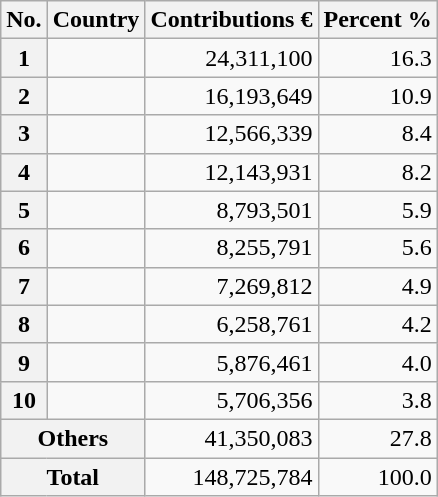<table class="wikitable floatright" style="text-align: right;">
<tr>
<th scope="col">No.</th>
<th scope="col">Country</th>
<th scope="col">Contributions €</th>
<th scope="col">Percent %</th>
</tr>
<tr>
<th scope="row">1</th>
<td style="text-align: left;"></td>
<td>24,311,100</td>
<td>16.3</td>
</tr>
<tr>
<th scope="row">2</th>
<td style="text-align: left;"></td>
<td>16,193,649</td>
<td>10.9</td>
</tr>
<tr>
<th scope="row">3</th>
<td style="text-align: left;"></td>
<td>12,566,339</td>
<td>8.4</td>
</tr>
<tr>
<th scope="row">4</th>
<td style="text-align: left;"></td>
<td>12,143,931</td>
<td>8.2</td>
</tr>
<tr>
<th scope="row">5</th>
<td style="text-align: left;"></td>
<td>8,793,501</td>
<td>5.9</td>
</tr>
<tr>
<th scope="row">6</th>
<td style="text-align: left;"></td>
<td>8,255,791</td>
<td>5.6</td>
</tr>
<tr>
<th scope="row">7</th>
<td style="text-align: left;"></td>
<td>7,269,812</td>
<td>4.9</td>
</tr>
<tr>
<th scope="row">8</th>
<td style="text-align: left;"></td>
<td>6,258,761</td>
<td>4.2</td>
</tr>
<tr>
<th scope="row">9</th>
<td style="text-align: left;"></td>
<td>5,876,461</td>
<td>4.0</td>
</tr>
<tr>
<th scope="row">10</th>
<td style="text-align: left;"></td>
<td>5,706,356</td>
<td>3.8</td>
</tr>
<tr>
<th colspan=2 style="text-align: center;">Others</th>
<td>41,350,083</td>
<td>27.8</td>
</tr>
<tr>
<th colspan=2 style="text-align: center;">Total</th>
<td>148,725,784</td>
<td>100.0</td>
</tr>
</table>
